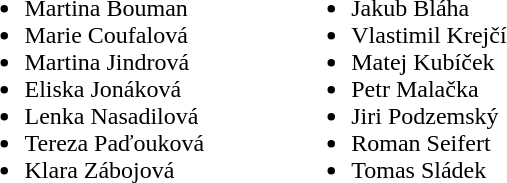<table>
<tr>
<td valign="top"><br><ul><li>Martina Bouman</li><li>Marie Coufalová</li><li>Martina Jindrová</li><li>Eliska Jonáková</li><li>Lenka Nasadilová</li><li>Tereza Paďouková</li><li>Klara Zábojová</li></ul></td>
<td width="50"> </td>
<td valign="top"><br><ul><li>Jakub Bláha</li><li>Vlastimil Krejčí</li><li>Matej Kubíček</li><li>Petr Malačka</li><li>Jiri Podzemský</li><li>Roman Seifert</li><li>Tomas Sládek</li></ul></td>
<td width="50"> </td>
<td valign="top"></td>
</tr>
</table>
